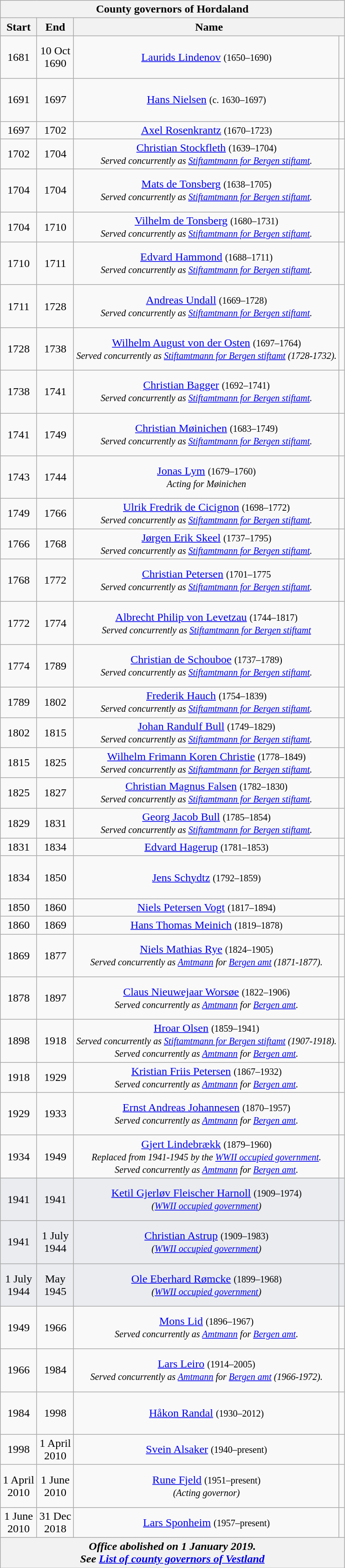<table class="wikitable" style="text-align:center">
<tr>
<th colspan=4>County governors of Hordaland</th>
</tr>
<tr>
<th>Start</th>
<th>End</th>
<th colspan="2">Name</th>
</tr>
<tr>
<td>1681</td>
<td>10 Oct<br>1690</td>
<td><a href='#'>Laurids Lindenov</a> <small>(1650–1690)</small></td>
<td><br><br><br></td>
</tr>
<tr>
<td>1691</td>
<td>1697</td>
<td><a href='#'>Hans Nielsen</a> <small>(c. 1630–1697)</small></td>
<td><br><br><br></td>
</tr>
<tr>
<td>1697</td>
<td>1702</td>
<td><a href='#'>Axel Rosenkrantz</a> <small>(1670–1723)</small></td>
<td></td>
</tr>
<tr>
<td>1702</td>
<td>1704</td>
<td><a href='#'>Christian Stockfleth</a> <small>(1639–1704)<br><em>Served concurrently as <a href='#'>Stiftamtmann for Bergen stiftamt</a>.</em></small></td>
<td></td>
</tr>
<tr>
<td>1704</td>
<td>1704</td>
<td><a href='#'>Mats de Tonsberg</a> <small>(1638–1705)<br><em>Served concurrently as <a href='#'>Stiftamtmann for Bergen stiftamt</a>.</em></small></td>
<td><br><br><br></td>
</tr>
<tr>
<td>1704</td>
<td>1710</td>
<td><a href='#'>Vilhelm de Tonsberg</a> <small>(1680–1731)<br><em>Served concurrently as <a href='#'>Stiftamtmann for Bergen stiftamt</a>.</em></small></td>
<td></td>
</tr>
<tr>
<td>1710</td>
<td>1711</td>
<td><a href='#'>Edvard Hammond</a> <small>(1688–1711)<br><em>Served concurrently as <a href='#'>Stiftamtmann for Bergen stiftamt</a>.</em></small></td>
<td><br><br><br></td>
</tr>
<tr>
<td>1711</td>
<td>1728</td>
<td><a href='#'>Andreas Undall</a> <small>(1669–1728)<br><em>Served concurrently as <a href='#'>Stiftamtmann for Bergen stiftamt</a>.</em></small></td>
<td><br><br><br></td>
</tr>
<tr>
<td>1728</td>
<td>1738</td>
<td><a href='#'>Wilhelm August von der Osten</a> <small>(1697–1764)<br><em>Served concurrently as <a href='#'>Stiftamtmann for Bergen stiftamt</a> (1728-1732).</em></small></td>
<td><br><br><br></td>
</tr>
<tr>
<td>1738</td>
<td>1741</td>
<td><a href='#'>Christian Bagger</a> <small>(1692–1741)<br><em>Served concurrently as <a href='#'>Stiftamtmann for Bergen stiftamt</a>.</em></small></td>
<td><br><br><br></td>
</tr>
<tr>
<td>1741</td>
<td>1749</td>
<td><a href='#'>Christian Møinichen</a> <small>(1683–1749)<br><em>Served concurrently as <a href='#'>Stiftamtmann for Bergen stiftamt</a>.</em></small></td>
<td><br><br><br></td>
</tr>
<tr>
<td>1743</td>
<td>1744</td>
<td><a href='#'>Jonas Lym</a> <small>(1679–1760)<br><em>Acting for Møinichen</em></small></td>
<td><br><br><br></td>
</tr>
<tr>
<td>1749</td>
<td>1766</td>
<td><a href='#'>Ulrik Fredrik de Cicignon</a> <small>(1698–1772)<br><em>Served concurrently as <a href='#'>Stiftamtmann for Bergen stiftamt</a>.</em></small></td>
<td></td>
</tr>
<tr>
<td>1766</td>
<td>1768</td>
<td><a href='#'>Jørgen Erik Skeel</a> <small>(1737–1795)<br><em>Served concurrently as <a href='#'>Stiftamtmann for Bergen stiftamt</a>.</em></small></td>
<td></td>
</tr>
<tr>
<td>1768</td>
<td>1772</td>
<td><a href='#'>Christian Petersen</a> <small>(1701–1775<br><em>Served concurrently as <a href='#'>Stiftamtmann for Bergen stiftamt</a>.</em></small></td>
<td><br><br><br></td>
</tr>
<tr>
<td>1772</td>
<td>1774</td>
<td><a href='#'>Albrecht Philip von Levetzau</a> <small>(1744–1817)<br><em>Served concurrently as <a href='#'>Stiftamtmann for Bergen stiftamt</a></em></small></td>
<td><br><br><br></td>
</tr>
<tr>
<td>1774</td>
<td>1789</td>
<td><a href='#'>Christian de Schouboe</a> <small>(1737–1789)<br><em>Served concurrently as <a href='#'>Stiftamtmann for Bergen stiftamt</a>.</em></small></td>
<td><br><br><br></td>
</tr>
<tr>
<td>1789</td>
<td>1802</td>
<td><a href='#'>Frederik Hauch</a> <small>(1754–1839)<br><em>Served concurrently as <a href='#'>Stiftamtmann for Bergen stiftamt</a>.</em></small></td>
<td></td>
</tr>
<tr>
<td>1802</td>
<td>1815</td>
<td><a href='#'>Johan Randulf Bull</a> <small>(1749–1829)<br><em>Served concurrently as <a href='#'>Stiftamtmann for Bergen stiftamt</a>.</em></small></td>
<td></td>
</tr>
<tr>
<td>1815</td>
<td>1825</td>
<td><a href='#'>Wilhelm Frimann Koren Christie</a> <small>(1778–1849)<br><em>Served concurrently as <a href='#'>Stiftamtmann for Bergen stiftamt</a>.</em></small></td>
<td></td>
</tr>
<tr>
<td>1825</td>
<td>1827</td>
<td><a href='#'>Christian Magnus Falsen</a> <small>(1782–1830)<br><em>Served concurrently as <a href='#'>Stiftamtmann for Bergen stiftamt</a>.</em></small></td>
<td></td>
</tr>
<tr>
<td>1829</td>
<td>1831</td>
<td><a href='#'>Georg Jacob Bull</a> <small>(1785–1854)<br><em>Served concurrently as <a href='#'>Stiftamtmann for Bergen stiftamt</a>.</em></small></td>
<td></td>
</tr>
<tr>
<td>1831</td>
<td>1834</td>
<td><a href='#'>Edvard Hagerup</a> <small>(1781–1853)</small></td>
<td></td>
</tr>
<tr>
<td>1834</td>
<td>1850</td>
<td><a href='#'>Jens Schydtz</a> <small>(1792–1859)</small></td>
<td><br><br><br></td>
</tr>
<tr>
<td>1850</td>
<td>1860</td>
<td><a href='#'>Niels Petersen Vogt</a> <small>(1817–1894)</small></td>
<td></td>
</tr>
<tr>
<td>1860</td>
<td>1869</td>
<td><a href='#'>Hans Thomas Meinich</a> <small>(1819–1878)</small></td>
<td></td>
</tr>
<tr>
<td>1869</td>
<td>1877</td>
<td><a href='#'>Niels Mathias Rye</a> <small>(1824–1905)<br><em>Served concurrently as <a href='#'>Amtmann</a> for <a href='#'>Bergen amt</a> (1871-1877).</em></small></td>
<td><br><br><br></td>
</tr>
<tr>
<td>1878</td>
<td>1897</td>
<td><a href='#'>Claus Nieuwejaar Worsøe</a> <small>(1822–1906)<br><em>Served concurrently as <a href='#'>Amtmann</a> for <a href='#'>Bergen amt</a>.</em></small></td>
<td><br><br><br></td>
</tr>
<tr>
<td>1898</td>
<td>1918</td>
<td><a href='#'>Hroar Olsen</a> <small>(1859–1941)<br><em>Served concurrently as <a href='#'>Stiftamtmann for Bergen stiftamt</a> (1907-1918).</em><br><em>Served concurrently as <a href='#'>Amtmann</a> for <a href='#'>Bergen amt</a>.</em></small></td>
<td><br><br><br></td>
</tr>
<tr>
<td>1918</td>
<td>1929</td>
<td><a href='#'>Kristian Friis Petersen</a> <small>(1867–1932)<br><em>Served concurrently as <a href='#'>Amtmann</a> for <a href='#'>Bergen amt</a>.</em></small></td>
<td></td>
</tr>
<tr>
<td>1929</td>
<td>1933</td>
<td><a href='#'>Ernst Andreas Johannesen</a> <small>(1870–1957)<br><em>Served concurrently as <a href='#'>Amtmann</a> for <a href='#'>Bergen amt</a>.</em></small></td>
<td><br><br><br></td>
</tr>
<tr>
<td>1934</td>
<td>1949</td>
<td><a href='#'>Gjert Lindebrækk</a> <small>(1879–1960)<br><em>Replaced from 1941-1945 by the <a href='#'>WWII occupied government</a>.</em></small><br><small><em>Served concurrently as <a href='#'>Amtmann</a> for <a href='#'>Bergen amt</a>.</em></small></td>
<td><br><br><br></td>
</tr>
<tr bgcolor="#EAECF0">
<td>1941</td>
<td>1941</td>
<td><a href='#'>Ketil Gjerløv Fleischer Harnoll</a> <small>(1909–1974)<br><em>(<a href='#'>WWII occupied government</a>)</em></small></td>
<td><br><br><br></td>
</tr>
<tr bgcolor="#EAECF0">
<td>1941</td>
<td>1 July<br>1944</td>
<td><a href='#'>Christian Astrup</a> <small>(1909–1983)<br><em>(<a href='#'>WWII occupied government</a>)</em></small></td>
<td><br><br><br></td>
</tr>
<tr bgcolor="#EAECF0">
<td>1 July<br>1944</td>
<td>May<br>1945</td>
<td><a href='#'>Ole Eberhard Rømcke</a> <small>(1899–1968)<br><em>(<a href='#'>WWII occupied government</a>)</em></small></td>
<td><br><br><br></td>
</tr>
<tr>
<td>1949</td>
<td>1966</td>
<td><a href='#'>Mons Lid</a> <small>(1896–1967)<br><em>Served concurrently as <a href='#'>Amtmann</a> for <a href='#'>Bergen amt</a>.</em></small></td>
<td><br><br><br></td>
</tr>
<tr>
<td>1966</td>
<td>1984</td>
<td><a href='#'>Lars Leiro</a> <small>(1914–2005)<br><em>Served concurrently as <a href='#'>Amtmann</a> for <a href='#'>Bergen amt</a> (1966-1972).</em></small></td>
<td><br><br><br></td>
</tr>
<tr>
<td>1984</td>
<td>1998</td>
<td><a href='#'>Håkon Randal</a> <small>(1930–2012)</small></td>
<td><br><br><br></td>
</tr>
<tr>
<td>1998</td>
<td>1 April<br>2010</td>
<td><a href='#'>Svein Alsaker</a> <small>(1940–present)</small></td>
<td></td>
</tr>
<tr>
<td>1 April<br>2010</td>
<td>1 June<br>2010</td>
<td><a href='#'>Rune Fjeld</a> <small>(1951–present)<br><em>(Acting governor)</em></small></td>
<td><br><br><br></td>
</tr>
<tr>
<td>1 June<br>2010</td>
<td>31 Dec<br>2018</td>
<td><a href='#'>Lars Sponheim</a> <small>(1957–present)</small></td>
<td></td>
</tr>
<tr>
<th colspan=4><em>Office abolished on 1 January 2019.<br>See <a href='#'>List of county governors of Vestland</a></em></th>
</tr>
</table>
